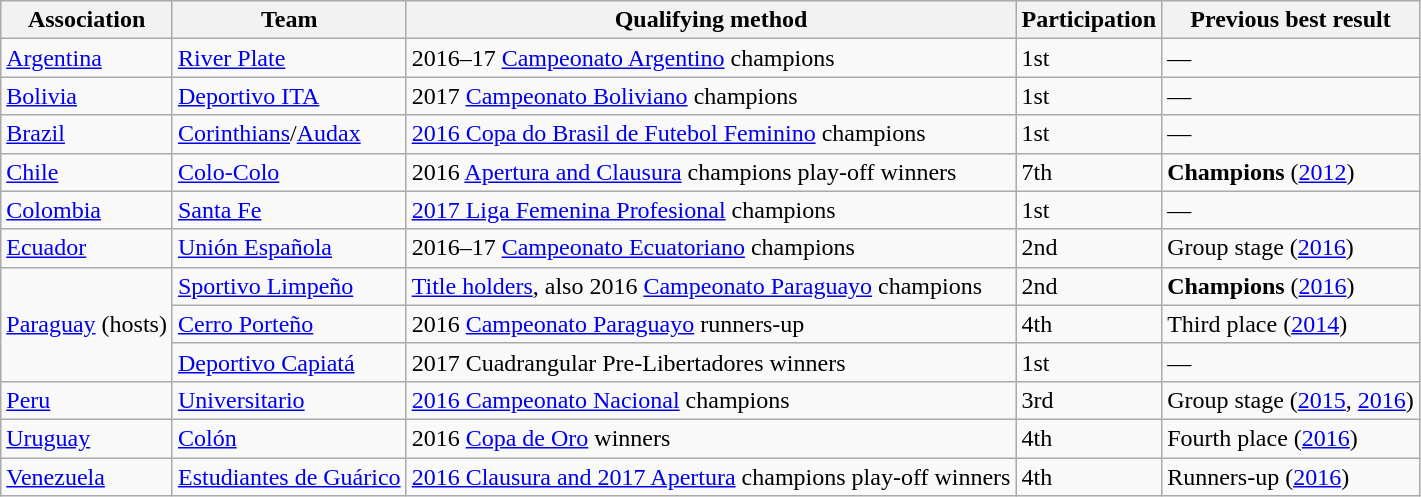<table class="wikitable sortable">
<tr>
<th>Association</th>
<th>Team</th>
<th>Qualifying method</th>
<th data-sort-type="number">Participation</th>
<th>Previous best result</th>
</tr>
<tr>
<td> <a href='#'>Argentina</a></td>
<td><a href='#'>River Plate</a></td>
<td>2016–17 <a href='#'>Campeonato Argentino</a> champions</td>
<td>1st</td>
<td>—</td>
</tr>
<tr>
<td> <a href='#'>Bolivia</a></td>
<td><a href='#'>Deportivo ITA</a></td>
<td>2017 <a href='#'>Campeonato Boliviano</a> champions</td>
<td>1st</td>
<td>—</td>
</tr>
<tr>
<td> <a href='#'>Brazil</a></td>
<td><a href='#'>Corinthians</a>/<a href='#'>Audax</a></td>
<td><a href='#'>2016 Copa do Brasil de Futebol Feminino</a> champions</td>
<td>1st</td>
<td>—</td>
</tr>
<tr>
<td> <a href='#'>Chile</a></td>
<td><a href='#'>Colo-Colo</a></td>
<td>2016 <a href='#'>Apertura and Clausura</a> champions play-off winners</td>
<td>7th</td>
<td data-sort-value="1"><strong>Champions</strong> (<a href='#'>2012</a>)</td>
</tr>
<tr>
<td> <a href='#'>Colombia</a></td>
<td><a href='#'>Santa Fe</a></td>
<td><a href='#'>2017 Liga Femenina Profesional</a> champions</td>
<td>1st</td>
<td>—</td>
</tr>
<tr>
<td> <a href='#'>Ecuador</a></td>
<td><a href='#'>Unión Española</a></td>
<td>2016–17 <a href='#'>Campeonato Ecuatoriano</a> champions</td>
<td>2nd</td>
<td data-sort-value="5">Group stage (<a href='#'>2016</a>)</td>
</tr>
<tr>
<td rowspan=3> <a href='#'>Paraguay</a> (hosts)</td>
<td><a href='#'>Sportivo Limpeño</a></td>
<td><a href='#'>Title holders</a>, also 2016 <a href='#'>Campeonato Paraguayo</a> champions</td>
<td>2nd</td>
<td data-sort-value="1"><strong>Champions</strong> (<a href='#'>2016</a>)</td>
</tr>
<tr>
<td><a href='#'>Cerro Porteño</a></td>
<td>2016 <a href='#'>Campeonato Paraguayo</a> runners-up</td>
<td>4th</td>
<td data-sort-value="3">Third place (<a href='#'>2014</a>)</td>
</tr>
<tr>
<td><a href='#'>Deportivo Capiatá</a></td>
<td>2017 Cuadrangular Pre-Libertadores winners</td>
<td>1st</td>
<td>—</td>
</tr>
<tr>
<td> <a href='#'>Peru</a></td>
<td><a href='#'>Universitario</a></td>
<td><a href='#'>2016 Campeonato Nacional</a> champions</td>
<td>3rd</td>
<td>Group stage (<a href='#'>2015</a>, <a href='#'>2016</a>)</td>
</tr>
<tr>
<td> <a href='#'>Uruguay</a></td>
<td><a href='#'>Colón</a></td>
<td>2016 <a href='#'>Copa de Oro</a> winners</td>
<td>4th</td>
<td data-sort-value="4">Fourth place (<a href='#'>2016</a>)</td>
</tr>
<tr>
<td> <a href='#'>Venezuela</a></td>
<td><a href='#'>Estudiantes de Guárico</a></td>
<td><a href='#'>2016 Clausura and 2017 Apertura</a> champions play-off winners</td>
<td>4th</td>
<td data-sort-value="2">Runners-up (<a href='#'>2016</a>)</td>
</tr>
</table>
